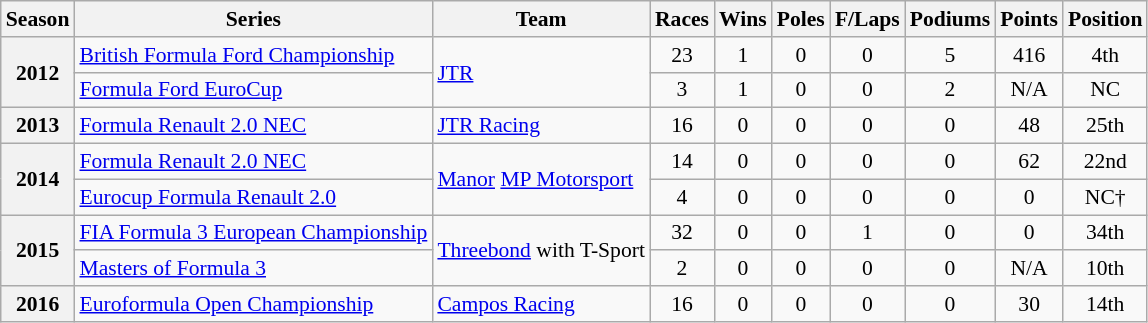<table class="wikitable" style="font-size: 90%; text-align:center">
<tr>
<th>Season</th>
<th>Series</th>
<th>Team</th>
<th>Races</th>
<th>Wins</th>
<th>Poles</th>
<th>F/Laps</th>
<th>Podiums</th>
<th>Points</th>
<th>Position</th>
</tr>
<tr>
<th rowspan="2">2012</th>
<td align=left><a href='#'>British Formula Ford Championship</a></td>
<td rowspan="2" align=left><a href='#'>JTR</a></td>
<td>23</td>
<td>1</td>
<td>0</td>
<td>0</td>
<td>5</td>
<td>416</td>
<td>4th</td>
</tr>
<tr>
<td align=left><a href='#'>Formula Ford EuroCup</a></td>
<td>3</td>
<td>1</td>
<td>0</td>
<td>0</td>
<td>2</td>
<td>N/A</td>
<td>NC</td>
</tr>
<tr>
<th>2013</th>
<td align=left><a href='#'>Formula Renault 2.0 NEC</a></td>
<td align=left><a href='#'>JTR Racing</a></td>
<td>16</td>
<td>0</td>
<td>0</td>
<td>0</td>
<td>0</td>
<td>48</td>
<td>25th</td>
</tr>
<tr>
<th rowspan="2">2014</th>
<td align=left><a href='#'>Formula Renault 2.0 NEC</a></td>
<td rowspan="2" align=left><a href='#'>Manor</a> <a href='#'>MP Motorsport</a></td>
<td>14</td>
<td>0</td>
<td>0</td>
<td>0</td>
<td>0</td>
<td>62</td>
<td>22nd</td>
</tr>
<tr>
<td align=left><a href='#'>Eurocup Formula Renault 2.0</a></td>
<td>4</td>
<td>0</td>
<td>0</td>
<td>0</td>
<td>0</td>
<td>0</td>
<td>NC†</td>
</tr>
<tr>
<th rowspan="2">2015</th>
<td align=left><a href='#'>FIA Formula 3 European Championship</a></td>
<td rowspan="2" align=left><a href='#'>Threebond</a> with T-Sport</td>
<td>32</td>
<td>0</td>
<td>0</td>
<td>1</td>
<td>0</td>
<td>0</td>
<td>34th</td>
</tr>
<tr>
<td align=left><a href='#'>Masters of Formula 3</a></td>
<td>2</td>
<td>0</td>
<td>0</td>
<td>0</td>
<td>0</td>
<td>N/A</td>
<td>10th</td>
</tr>
<tr>
<th>2016</th>
<td align=left><a href='#'>Euroformula Open Championship</a></td>
<td align=left><a href='#'>Campos Racing</a></td>
<td>16</td>
<td>0</td>
<td>0</td>
<td>0</td>
<td>0</td>
<td>30</td>
<td>14th</td>
</tr>
</table>
